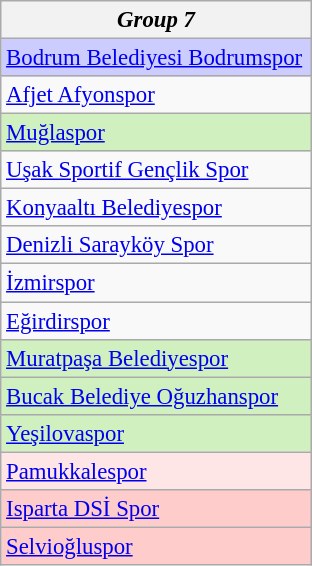<table class="wikitable collapsible collapsed" style="font-size:95%;">
<tr>
<th colspan="1" width="200"><em>Group 7</em></th>
</tr>
<tr>
<td style="background:#ccccff;"><a href='#'>Bodrum Belediyesi Bodrumspor</a></td>
</tr>
<tr>
<td><a href='#'>Afjet Afyonspor</a></td>
</tr>
<tr>
<td style="background:#D0F0C0;"><a href='#'>Muğlaspor</a></td>
</tr>
<tr>
<td><a href='#'>Uşak Sportif Gençlik Spor</a></td>
</tr>
<tr>
<td><a href='#'>Konyaaltı Belediyespor</a></td>
</tr>
<tr>
<td><a href='#'>Denizli Sarayköy Spor</a></td>
</tr>
<tr>
<td><a href='#'>İzmirspor</a></td>
</tr>
<tr>
<td><a href='#'>Eğirdirspor</a></td>
</tr>
<tr>
<td style="background:#D0F0C0;"><a href='#'>Muratpaşa Belediyespor</a></td>
</tr>
<tr>
<td style="background:#D0F0C0;"><a href='#'>Bucak Belediye Oğuzhanspor</a></td>
</tr>
<tr>
<td style="background:#D0F0C0;"><a href='#'>Yeşilovaspor</a></td>
</tr>
<tr>
<td style="background:#FFE6E6;"><a href='#'>Pamukkalespor</a></td>
</tr>
<tr>
<td style="background:#fcc;"><a href='#'>Isparta DSİ Spor</a></td>
</tr>
<tr>
<td style="background:#fcc;"><a href='#'>Selvioğluspor</a></td>
</tr>
</table>
